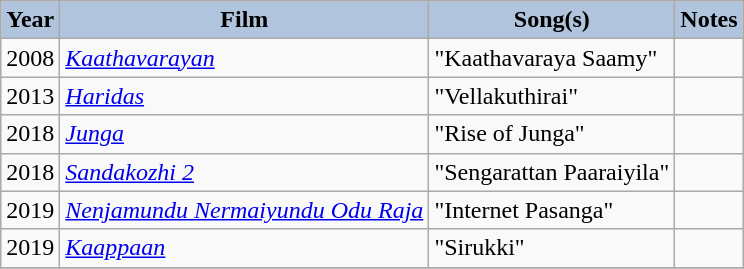<table class="wikitable sortable">
<tr>
<th style="background:#B0C4DE;">Year</th>
<th style="background:#B0C4DE;">Film</th>
<th style="background:#B0C4DE;">Song(s)</th>
<th style="background:#B0C4DE;">Notes</th>
</tr>
<tr>
<td>2008</td>
<td><em><a href='#'>Kaathavarayan</a></em></td>
<td>"Kaathavaraya Saamy"</td>
<td></td>
</tr>
<tr>
<td>2013</td>
<td><em><a href='#'>Haridas</a></em></td>
<td>"Vellakuthirai"</td>
<td></td>
</tr>
<tr>
<td>2018</td>
<td><em><a href='#'>Junga</a></em></td>
<td>"Rise of Junga"</td>
<td></td>
</tr>
<tr>
<td>2018</td>
<td><em><a href='#'>Sandakozhi 2</a></em></td>
<td>"Sengarattan Paaraiyila"</td>
<td></td>
</tr>
<tr>
<td>2019</td>
<td><em><a href='#'>Nenjamundu Nermaiyundu Odu Raja</a></em></td>
<td>"Internet Pasanga"</td>
<td></td>
</tr>
<tr>
<td>2019</td>
<td><em><a href='#'>Kaappaan</a></em></td>
<td>"Sirukki"</td>
<td></td>
</tr>
<tr>
</tr>
</table>
